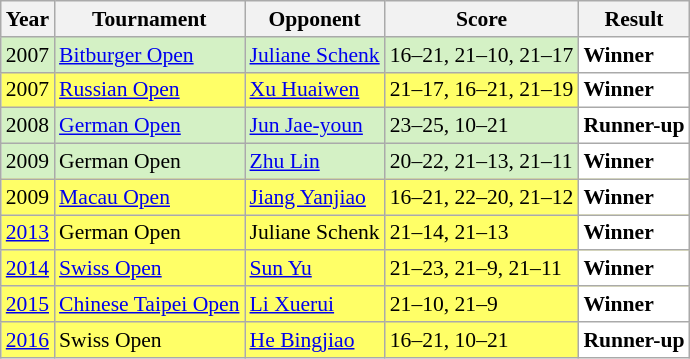<table class="sortable wikitable" style="font-size: 90%">
<tr>
<th>Year</th>
<th>Tournament</th>
<th>Opponent</th>
<th>Score</th>
<th>Result</th>
</tr>
<tr style="background:#D4F1C5">
<td align="center">2007</td>
<td align="left"><a href='#'>Bitburger Open</a></td>
<td align="left"> <a href='#'>Juliane Schenk</a></td>
<td align="left">16–21, 21–10, 21–17</td>
<td style="text-align:left; background:white"> <strong>Winner</strong></td>
</tr>
<tr style="background:#FFFF67">
<td align="center">2007</td>
<td align="left"><a href='#'>Russian Open</a></td>
<td align="left"> <a href='#'>Xu Huaiwen</a></td>
<td align="left">21–17, 16–21, 21–19</td>
<td style="text-align:left; background:white"> <strong>Winner</strong></td>
</tr>
<tr style="background:#D4F1C5">
<td align="center">2008</td>
<td align="left"><a href='#'>German Open</a></td>
<td align="left"> <a href='#'>Jun Jae-youn</a></td>
<td align="left">23–25, 10–21</td>
<td style="text-align:left; background:white"> <strong>Runner-up</strong></td>
</tr>
<tr style="background:#D4F1C5">
<td align="center">2009</td>
<td align="left">German Open</td>
<td align="left"> <a href='#'>Zhu Lin</a></td>
<td align="left">20–22, 21–13, 21–11</td>
<td style="text-align:left; background:white"> <strong>Winner</strong></td>
</tr>
<tr style="background:#FFFF67">
<td align="center">2009</td>
<td align="left"><a href='#'>Macau Open</a></td>
<td align="left"> <a href='#'>Jiang Yanjiao</a></td>
<td align="left">16–21, 22–20, 21–12</td>
<td style="text-align:left; background:white"> <strong>Winner</strong></td>
</tr>
<tr style="background:#FFFF67">
<td align="center"><a href='#'>2013</a></td>
<td align="left">German Open</td>
<td align="left"> Juliane Schenk</td>
<td align="left">21–14, 21–13</td>
<td style="text-align:left; background:white"> <strong>Winner</strong></td>
</tr>
<tr style="background:#FFFF67">
<td align="center"><a href='#'>2014</a></td>
<td align="left"><a href='#'>Swiss Open</a></td>
<td align="left"> <a href='#'>Sun Yu</a></td>
<td align="left">21–23, 21–9, 21–11</td>
<td style="text-align:left; background:white"> <strong>Winner</strong></td>
</tr>
<tr style="background:#FFFF67">
<td align="center"><a href='#'>2015</a></td>
<td align="left"><a href='#'>Chinese Taipei Open</a></td>
<td align="left"> <a href='#'>Li Xuerui</a></td>
<td align="left">21–10, 21–9</td>
<td style="text-align:left; background:white"> <strong>Winner</strong></td>
</tr>
<tr style="background:#FFFF67">
<td align="center"><a href='#'>2016</a></td>
<td align="left">Swiss Open</td>
<td align="left"> <a href='#'>He Bingjiao</a></td>
<td align="left">16–21, 10–21</td>
<td style="text-align:left; background:white"> <strong>Runner-up</strong></td>
</tr>
</table>
